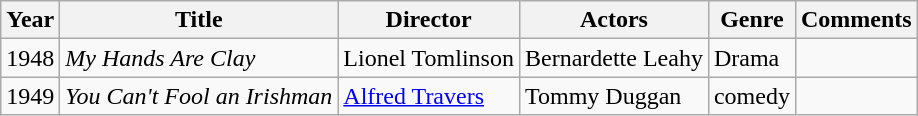<table class="wikitable">
<tr>
<th>Year</th>
<th>Title</th>
<th>Director</th>
<th>Actors</th>
<th>Genre</th>
<th>Comments</th>
</tr>
<tr>
<td>1948</td>
<td><em>My Hands Are Clay</em></td>
<td>Lionel Tomlinson</td>
<td>Bernardette Leahy</td>
<td>Drama</td>
<td></td>
</tr>
<tr>
<td>1949</td>
<td><em>You Can't Fool an Irishman</em></td>
<td><a href='#'>Alfred Travers</a></td>
<td>Tommy Duggan</td>
<td>comedy</td>
<td></td>
</tr>
</table>
